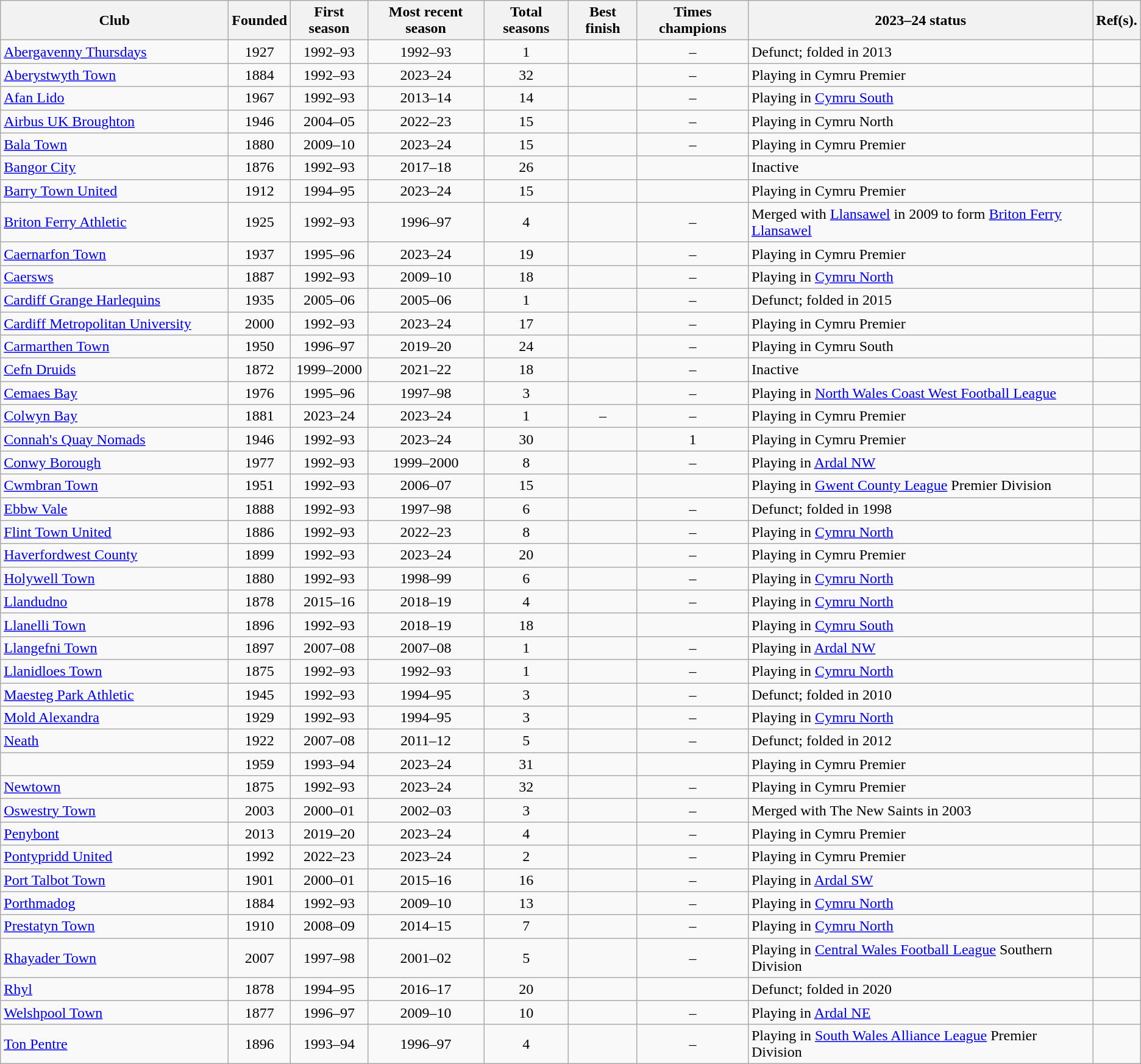<table class="wikitable sortable" style="text-align:center; font-size:97;">
<tr>
<th scope="col" width=20%>Club</th>
<th>Founded</th>
<th scope="col">First season</th>
<th scope="col">Most recent season</th>
<th scope="col">Total seasons</th>
<th scope="col">Best finish</th>
<th scope="col">Times champions</th>
<th scope="col">2023–24 status</th>
<th scope="col" class=unsortable>Ref(s).</th>
</tr>
<tr>
<td scope="row" scope="row" align=left><a href='#'>Abergavenny Thursdays</a> </td>
<td>1927</td>
<td>1992–93</td>
<td>1992–93</td>
<td>1</td>
<td></td>
<td>–</td>
<td align=left>Defunct; folded in 2013</td>
<td></td>
</tr>
<tr>
<td scope="row" align=left><a href='#'>Aberystwyth Town</a> </td>
<td>1884</td>
<td>1992–93</td>
<td>2023–24</td>
<td>32</td>
<td></td>
<td>–</td>
<td align=left>Playing in Cymru Premier</td>
<td></td>
</tr>
<tr>
<td scope="row" align=left><a href='#'>Afan Lido</a> </td>
<td>1967</td>
<td>1992–93</td>
<td>2013–14</td>
<td>14</td>
<td></td>
<td>–</td>
<td align=left>Playing in <a href='#'>Cymru South</a></td>
<td></td>
</tr>
<tr>
<td scope="row" align=left><a href='#'>Airbus UK Broughton</a></td>
<td>1946</td>
<td>2004–05</td>
<td>2022–23</td>
<td>15</td>
<td></td>
<td>–</td>
<td align=left>Playing in Cymru North</td>
<td></td>
</tr>
<tr>
<td scope="row" align=left><a href='#'>Bala Town</a></td>
<td>1880</td>
<td>2009–10</td>
<td>2023–24</td>
<td>15</td>
<td></td>
<td>–</td>
<td align=left>Playing in Cymru Premier</td>
<td></td>
</tr>
<tr>
<td scope="row" align=left><a href='#'>Bangor City</a> </td>
<td>1876</td>
<td>1992–93</td>
<td>2017–18</td>
<td>26</td>
<td></td>
<td></td>
<td align=left>Inactive</td>
<td></td>
</tr>
<tr>
<td scope="row" align=left><a href='#'>Barry Town United</a></td>
<td>1912</td>
<td>1994–95</td>
<td>2023–24</td>
<td>15</td>
<td></td>
<td></td>
<td align=left>Playing in Cymru Premier</td>
<td></td>
</tr>
<tr>
<td scope="row" align=left><a href='#'>Briton Ferry Athletic</a> </td>
<td>1925</td>
<td>1992–93</td>
<td>1996–97</td>
<td>4</td>
<td></td>
<td>–</td>
<td align=left>Merged with <a href='#'>Llansawel</a> in 2009 to form <a href='#'>Briton Ferry Llansawel</a></td>
<td></td>
</tr>
<tr>
<td scope="row" align=left><a href='#'>Caernarfon Town</a></td>
<td>1937</td>
<td>1995–96</td>
<td>2023–24</td>
<td>19</td>
<td></td>
<td>–</td>
<td align=left>Playing in Cymru Premier</td>
<td></td>
</tr>
<tr>
<td scope="row" align=left><a href='#'>Caersws</a> </td>
<td>1887</td>
<td>1992–93</td>
<td>2009–10</td>
<td>18</td>
<td></td>
<td>–</td>
<td align=left>Playing in <a href='#'>Cymru North</a></td>
<td></td>
</tr>
<tr>
<td scope="row" align=left><a href='#'>Cardiff Grange Harlequins</a></td>
<td>1935</td>
<td>2005–06</td>
<td>2005–06</td>
<td>1</td>
<td></td>
<td>–</td>
<td align=left>Defunct; folded in 2015</td>
<td></td>
</tr>
<tr>
<td scope="row" align=left><a href='#'>Cardiff Metropolitan University</a> </td>
<td>2000</td>
<td>1992–93</td>
<td>2023–24</td>
<td>17</td>
<td></td>
<td>–</td>
<td align=left>Playing in Cymru Premier</td>
<td></td>
</tr>
<tr>
<td scope="row" align=left><a href='#'>Carmarthen Town</a></td>
<td>1950</td>
<td>1996–97</td>
<td>2019–20</td>
<td>24</td>
<td></td>
<td>–</td>
<td align=left>Playing in Cymru South</td>
<td></td>
</tr>
<tr>
<td scope="row" align=left><a href='#'>Cefn Druids</a></td>
<td>1872</td>
<td>1999–2000</td>
<td>2021–22</td>
<td>18</td>
<td></td>
<td>–</td>
<td align=left>Inactive</td>
<td></td>
</tr>
<tr>
<td scope="row" align=left><a href='#'>Cemaes Bay</a></td>
<td>1976</td>
<td>1995–96</td>
<td>1997–98</td>
<td>3</td>
<td></td>
<td>–</td>
<td align=left>Playing in <a href='#'>North Wales Coast West Football League</a></td>
<td></td>
</tr>
<tr>
<td scope="row" align=left><a href='#'>Colwyn Bay</a></td>
<td>1881</td>
<td>2023–24</td>
<td>2023–24</td>
<td>1</td>
<td>–</td>
<td>–</td>
<td align=left>Playing in Cymru Premier</td>
<td></td>
</tr>
<tr>
<td scope="row" align=left><a href='#'>Connah's Quay Nomads</a> </td>
<td>1946</td>
<td>1992–93</td>
<td>2023–24</td>
<td>30</td>
<td></td>
<td>1</td>
<td align=left>Playing in Cymru Premier</td>
<td></td>
</tr>
<tr>
<td scope="row" align=left><a href='#'>Conwy Borough</a> </td>
<td>1977</td>
<td>1992–93</td>
<td>1999–2000</td>
<td>8</td>
<td></td>
<td>–</td>
<td align=left>Playing in <a href='#'>Ardal NW</a></td>
<td></td>
</tr>
<tr>
<td scope="row" align=left><a href='#'>Cwmbran Town</a> </td>
<td>1951</td>
<td>1992–93</td>
<td>2006–07</td>
<td>15</td>
<td></td>
<td></td>
<td align=left>Playing in <a href='#'>Gwent County League</a> Premier Division</td>
<td></td>
</tr>
<tr>
<td scope="row" align=left><a href='#'>Ebbw Vale</a> </td>
<td>1888</td>
<td>1992–93</td>
<td>1997–98</td>
<td>6</td>
<td></td>
<td>–</td>
<td align=left>Defunct; folded in 1998</td>
<td></td>
</tr>
<tr>
<td scope="row" align=left><a href='#'>Flint Town United</a> </td>
<td>1886</td>
<td>1992–93</td>
<td>2022–23</td>
<td>8</td>
<td></td>
<td>–</td>
<td align=left>Playing in <a href='#'>Cymru North</a></td>
<td></td>
</tr>
<tr>
<td scope="row" align=left><a href='#'>Haverfordwest County</a> </td>
<td>1899</td>
<td>1992–93</td>
<td>2023–24</td>
<td>20</td>
<td></td>
<td>–</td>
<td align=left>Playing in Cymru Premier</td>
<td></td>
</tr>
<tr>
<td scope="row" align=left><a href='#'>Holywell Town</a> </td>
<td>1880</td>
<td>1992–93</td>
<td>1998–99</td>
<td>6</td>
<td></td>
<td>–</td>
<td align=left>Playing in <a href='#'>Cymru North</a></td>
<td></td>
</tr>
<tr>
<td scope="row" align=left><a href='#'>Llandudno</a> </td>
<td>1878</td>
<td>2015–16</td>
<td>2018–19</td>
<td>4</td>
<td></td>
<td>–</td>
<td align=left>Playing in <a href='#'>Cymru North</a></td>
<td></td>
</tr>
<tr>
<td scope="row" align=left><a href='#'>Llanelli Town</a> </td>
<td>1896</td>
<td>1992–93</td>
<td>2018–19</td>
<td>18</td>
<td></td>
<td></td>
<td align=left>Playing in <a href='#'>Cymru South</a></td>
<td></td>
</tr>
<tr>
<td scope="row" align=left><a href='#'>Llangefni Town</a></td>
<td>1897</td>
<td>2007–08</td>
<td>2007–08</td>
<td>1</td>
<td></td>
<td>–</td>
<td align=left>Playing in <a href='#'>Ardal NW</a></td>
<td></td>
</tr>
<tr>
<td scope="row" align=left><a href='#'>Llanidloes Town</a> </td>
<td>1875</td>
<td>1992–93</td>
<td>1992–93</td>
<td>1</td>
<td></td>
<td>–</td>
<td align=left>Playing in <a href='#'>Cymru North</a></td>
<td></td>
</tr>
<tr>
<td scope="row" align=left><a href='#'>Maesteg Park Athletic</a> </td>
<td>1945</td>
<td>1992–93</td>
<td>1994–95</td>
<td>3</td>
<td></td>
<td>–</td>
<td align=left>Defunct; folded in 2010</td>
<td></td>
</tr>
<tr>
<td scope="row" align=left><a href='#'>Mold Alexandra</a> </td>
<td>1929</td>
<td>1992–93</td>
<td>1994–95</td>
<td>3</td>
<td></td>
<td>–</td>
<td align=left>Playing in <a href='#'>Cymru North</a></td>
<td></td>
</tr>
<tr>
<td scope="row" align=left><a href='#'>Neath</a></td>
<td>1922</td>
<td>2007–08</td>
<td>2011–12</td>
<td>5</td>
<td></td>
<td>–</td>
<td align=left>Defunct; folded in 2012</td>
<td></td>
</tr>
<tr>
<td scope="row" align=left></td>
<td>1959</td>
<td>1993–94</td>
<td>2023–24</td>
<td>31</td>
<td></td>
<td></td>
<td align=left>Playing in Cymru Premier</td>
<td></td>
</tr>
<tr>
<td scope="row" align=left><a href='#'>Newtown</a> </td>
<td>1875</td>
<td>1992–93</td>
<td>2023–24</td>
<td>32</td>
<td></td>
<td>–</td>
<td align=left>Playing in Cymru Premier</td>
<td></td>
</tr>
<tr>
<td scope="row" align=left><a href='#'>Oswestry Town</a></td>
<td>2003</td>
<td>2000–01</td>
<td>2002–03</td>
<td>3</td>
<td></td>
<td>–</td>
<td align=left>Merged with The New Saints in 2003</td>
<td></td>
</tr>
<tr>
<td scope="row" align=left><a href='#'>Penybont</a></td>
<td>2013</td>
<td>2019–20</td>
<td>2023–24</td>
<td>4</td>
<td></td>
<td>–</td>
<td align=left>Playing in Cymru Premier</td>
<td></td>
</tr>
<tr>
<td scope="row" align=left><a href='#'>Pontypridd United</a></td>
<td>1992</td>
<td>2022–23</td>
<td>2023–24</td>
<td>2</td>
<td></td>
<td>–</td>
<td align=left>Playing in Cymru Premier</td>
<td></td>
</tr>
<tr>
<td scope="row" align=left><a href='#'>Port Talbot Town</a></td>
<td>1901</td>
<td>2000–01</td>
<td>2015–16</td>
<td>16</td>
<td></td>
<td>–</td>
<td align=left>Playing in <a href='#'>Ardal SW</a></td>
<td></td>
</tr>
<tr>
<td scope="row" align=left><a href='#'>Porthmadog</a> </td>
<td>1884</td>
<td>1992–93</td>
<td>2009–10</td>
<td>13</td>
<td></td>
<td>–</td>
<td align=left>Playing in <a href='#'>Cymru North</a></td>
<td></td>
</tr>
<tr>
<td scope="row" align=left><a href='#'>Prestatyn Town</a></td>
<td>1910</td>
<td>2008–09</td>
<td>2014–15</td>
<td>7</td>
<td></td>
<td>–</td>
<td align=left>Playing in <a href='#'>Cymru North</a></td>
<td></td>
</tr>
<tr>
<td scope="row" align=left><a href='#'>Rhayader Town</a></td>
<td>2007</td>
<td>1997–98</td>
<td>2001–02</td>
<td>5</td>
<td></td>
<td>–</td>
<td align=left>Playing in <a href='#'>Central Wales Football League</a> Southern Division</td>
<td></td>
</tr>
<tr>
<td scope="row" align=left><a href='#'>Rhyl</a></td>
<td>1878</td>
<td>1994–95</td>
<td>2016–17</td>
<td>20</td>
<td></td>
<td></td>
<td align=left>Defunct; folded in 2020</td>
<td></td>
</tr>
<tr>
<td scope="row" align=left><a href='#'>Welshpool Town</a></td>
<td>1877</td>
<td>1996–97</td>
<td>2009–10</td>
<td>10</td>
<td></td>
<td>–</td>
<td align=left>Playing in <a href='#'>Ardal NE</a></td>
<td></td>
</tr>
<tr>
<td scope="row" align=left><a href='#'>Ton Pentre</a></td>
<td>1896</td>
<td>1993–94</td>
<td>1996–97</td>
<td>4</td>
<td></td>
<td>–</td>
<td align=left>Playing in <a href='#'>South Wales Alliance League</a> Premier Division</td>
<td></td>
</tr>
</table>
